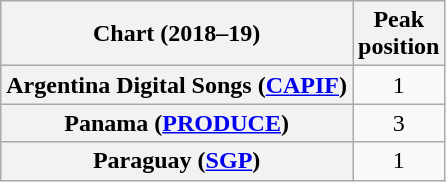<table class="wikitable sortable plainrowheaders" style="text-align:center">
<tr>
<th scope="col">Chart (2018–19)</th>
<th scope="col">Peak<br> position</th>
</tr>
<tr>
<th scope="row">Argentina Digital Songs (<a href='#'>CAPIF</a>)</th>
<td>1</td>
</tr>
<tr>
<th scope="row">Panama (<a href='#'>PRODUCE</a>)</th>
<td>3</td>
</tr>
<tr>
<th scope="row">Paraguay (<a href='#'>SGP</a>)</th>
<td>1</td>
</tr>
</table>
